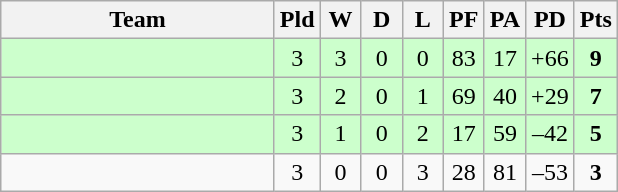<table class="wikitable" style="text-align:center;">
<tr>
<th width=175>Team</th>
<th width=20 abbr="Played">Pld</th>
<th width=20 abbr="Won">W</th>
<th width=20 abbr="Drawn">D</th>
<th width=20 abbr="Lost">L</th>
<th width=20 abbr="Points for">PF</th>
<th width=20 abbr="Points against">PA</th>
<th width=25 abbr="Points difference">PD</th>
<th width=20 abbr="Points">Pts</th>
</tr>
<tr bgcolor=ccffcc>
<td style="text-align:left;"></td>
<td>3</td>
<td>3</td>
<td>0</td>
<td>0</td>
<td>83</td>
<td>17</td>
<td>+66</td>
<td><strong>9</strong></td>
</tr>
<tr bgcolor=ccffcc>
<td style="text-align:left;"></td>
<td>3</td>
<td>2</td>
<td>0</td>
<td>1</td>
<td>69</td>
<td>40</td>
<td>+29</td>
<td><strong>7</strong></td>
</tr>
<tr bgcolor=ccffcc>
<td style="text-align:left;"></td>
<td>3</td>
<td>1</td>
<td>0</td>
<td>2</td>
<td>17</td>
<td>59</td>
<td>–42</td>
<td><strong>5</strong></td>
</tr>
<tr>
<td style="text-align:left;"></td>
<td>3</td>
<td>0</td>
<td>0</td>
<td>3</td>
<td>28</td>
<td>81</td>
<td>–53</td>
<td><strong>3</strong></td>
</tr>
</table>
